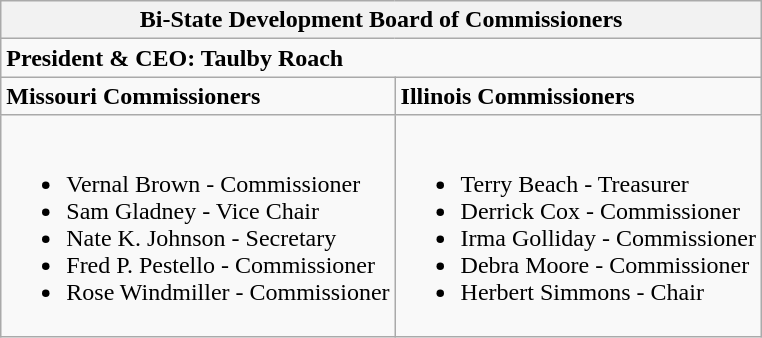<table class="wikitable">
<tr>
<th colspan="2">Bi-State Development Board of Commissioners</th>
</tr>
<tr>
<td colspan="2"><strong>President & CEO:  Taulby Roach</strong></td>
</tr>
<tr>
<td><strong>Missouri Commissioners</strong></td>
<td><strong>Illinois Commissioners</strong></td>
</tr>
<tr>
<td><br><ul><li>Vernal Brown - Commissioner</li><li>Sam Gladney - Vice Chair</li><li>Nate K. Johnson - Secretary</li><li>Fred P. Pestello - Commissioner</li><li>Rose Windmiller - Commissioner</li></ul></td>
<td><br><ul><li>Terry Beach - Treasurer</li><li>Derrick Cox - Commissioner</li><li>Irma Golliday - Commissioner</li><li>Debra Moore - Commissioner</li><li>Herbert Simmons - Chair</li></ul></td>
</tr>
</table>
